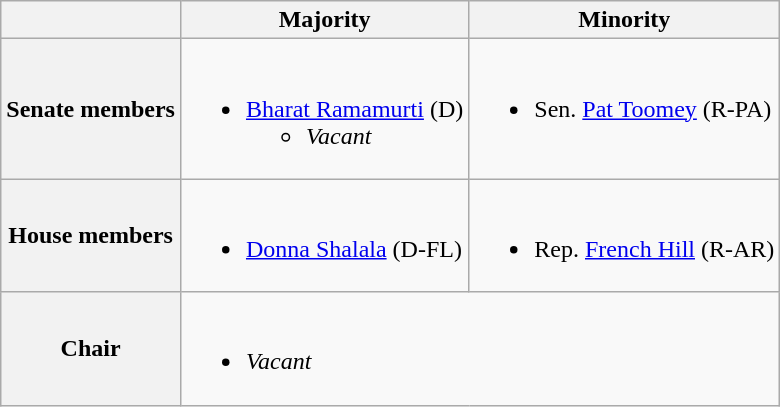<table class=wikitable>
<tr>
<th></th>
<th>Majority</th>
<th>Minority</th>
</tr>
<tr>
<th>Senate members</th>
<td valign="top" ><br><ul><li><a href='#'>Bharat Ramamurti</a> (D) <ul><li><em>Vacant</em> </li></ul></li></ul></td>
<td valign="top" ><br><ul><li>Sen. <a href='#'>Pat Toomey</a> (R-PA)</li></ul></td>
</tr>
<tr>
<th>House members</th>
<td valign="top" ><br><ul><li><a href='#'>Donna Shalala</a> (D-FL)</li></ul></td>
<td valign="top" ><br><ul><li>Rep. <a href='#'>French Hill</a> (R-AR)</li></ul></td>
</tr>
<tr>
<th>Chair</th>
<td colspan=2><br><ul><li><em>Vacant</em></li></ul></td>
</tr>
</table>
